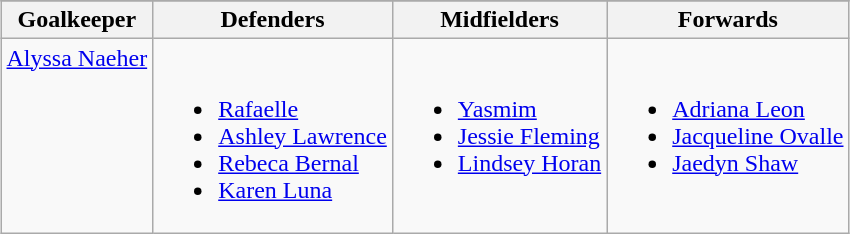<table class="wikitable" style="margin: 0 auto">
<tr>
</tr>
<tr>
<th>Goalkeeper</th>
<th>Defenders</th>
<th>Midfielders</th>
<th>Forwards</th>
</tr>
<tr>
<td style="vertical-align:top"> <a href='#'>Alyssa Naeher</a></td>
<td style="vertical-align:top"><br><ul><li> <a href='#'>Rafaelle</a></li><li> <a href='#'>Ashley Lawrence</a></li><li> <a href='#'>Rebeca Bernal</a></li><li> <a href='#'>Karen Luna</a></li></ul></td>
<td style="vertical-align:top"><br><ul><li> <a href='#'>Yasmim</a></li><li> <a href='#'>Jessie Fleming</a></li><li> <a href='#'>Lindsey Horan</a></li></ul></td>
<td style="vertical-align:top"><br><ul><li> <a href='#'>Adriana Leon</a></li><li> <a href='#'>Jacqueline Ovalle</a></li><li> <a href='#'>Jaedyn Shaw</a></li></ul></td>
</tr>
</table>
